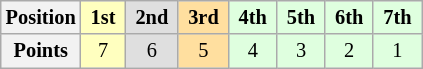<table class="wikitable" style="font-size:85%; text-align:center">
<tr>
<th>Position</th>
<td style="background:#ffffbf;"> <strong>1st</strong> </td>
<td style="background:#dfdfdf;"> <strong>2nd</strong> </td>
<td style="background:#ffdf9f;"> <strong>3rd</strong> </td>
<td style="background:#dfffdf;"> <strong>4th</strong> </td>
<td style="background:#dfffdf;"> <strong>5th</strong> </td>
<td style="background:#dfffdf;"> <strong>6th</strong> </td>
<td style="background:#dfffdf;"> <strong>7th</strong> </td>
</tr>
<tr>
<th>Points</th>
<td style="background:#ffffbf;">7</td>
<td style="background:#dfdfdf;">6</td>
<td style="background:#ffdf9f;">5</td>
<td style="background:#dfffdf;">4</td>
<td style="background:#dfffdf;">3</td>
<td style="background:#dfffdf;">2</td>
<td style="background:#dfffdf;">1</td>
</tr>
</table>
